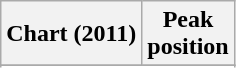<table class="wikitable sortable plainrowheaders" style="text-align:center;">
<tr>
<th scope="col">Chart (2011)</th>
<th scope="col">Peak<br>position</th>
</tr>
<tr>
</tr>
<tr>
</tr>
<tr>
</tr>
</table>
